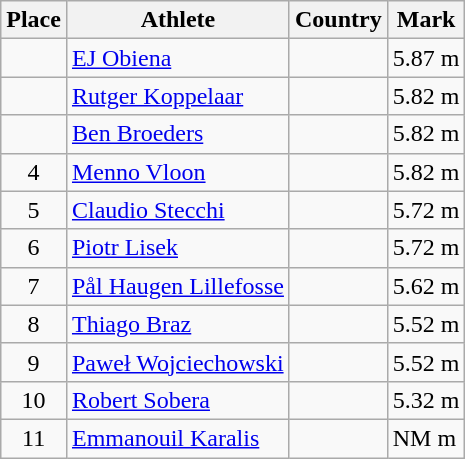<table class="wikitable">
<tr>
<th>Place</th>
<th>Athlete</th>
<th>Country</th>
<th>Mark</th>
</tr>
<tr>
<td align=center></td>
<td><a href='#'>EJ Obiena</a></td>
<td></td>
<td>5.87 m</td>
</tr>
<tr>
<td align=center></td>
<td><a href='#'>Rutger Koppelaar</a></td>
<td></td>
<td>5.82 m</td>
</tr>
<tr>
<td align=center></td>
<td><a href='#'>Ben Broeders</a></td>
<td></td>
<td>5.82 m</td>
</tr>
<tr>
<td align=center>4</td>
<td><a href='#'>Menno Vloon</a></td>
<td></td>
<td>5.82 m</td>
</tr>
<tr>
<td align=center>5</td>
<td><a href='#'>Claudio Stecchi</a></td>
<td></td>
<td>5.72 m</td>
</tr>
<tr>
<td align=center>6</td>
<td><a href='#'>Piotr Lisek</a></td>
<td></td>
<td>5.72 m</td>
</tr>
<tr>
<td align=center>7</td>
<td><a href='#'>Pål Haugen Lillefosse</a></td>
<td></td>
<td>5.62 m</td>
</tr>
<tr>
<td align=center>8</td>
<td><a href='#'>Thiago Braz</a></td>
<td></td>
<td>5.52 m</td>
</tr>
<tr>
<td align=center>9</td>
<td><a href='#'>Paweł Wojciechowski</a></td>
<td></td>
<td>5.52 m</td>
</tr>
<tr>
<td align=center>10</td>
<td><a href='#'>Robert Sobera</a></td>
<td></td>
<td>5.32 m</td>
</tr>
<tr>
<td align=center>11</td>
<td><a href='#'>Emmanouil Karalis</a></td>
<td></td>
<td>NM m</td>
</tr>
</table>
